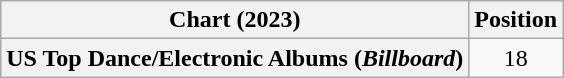<table class="wikitable plainrowheaders" style="text-align:center">
<tr>
<th scope="col">Chart (2023)</th>
<th scope="col">Position</th>
</tr>
<tr>
<th scope="row">US Top Dance/Electronic Albums (<em>Billboard</em>)</th>
<td>18</td>
</tr>
</table>
